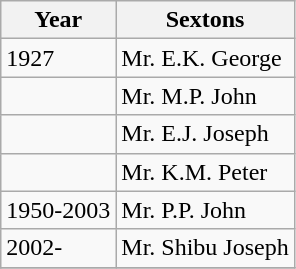<table class="wikitable">
<tr>
<th>Year</th>
<th>Sextons</th>
</tr>
<tr>
<td>1927</td>
<td>Mr. E.K. George</td>
</tr>
<tr>
<td></td>
<td>Mr. M.P. John</td>
</tr>
<tr>
<td></td>
<td>Mr. E.J. Joseph</td>
</tr>
<tr>
<td></td>
<td>Mr. K.M. Peter</td>
</tr>
<tr>
<td>1950-2003</td>
<td>Mr. P.P. John</td>
</tr>
<tr>
<td>2002-</td>
<td>Mr. Shibu Joseph</td>
</tr>
<tr>
</tr>
</table>
